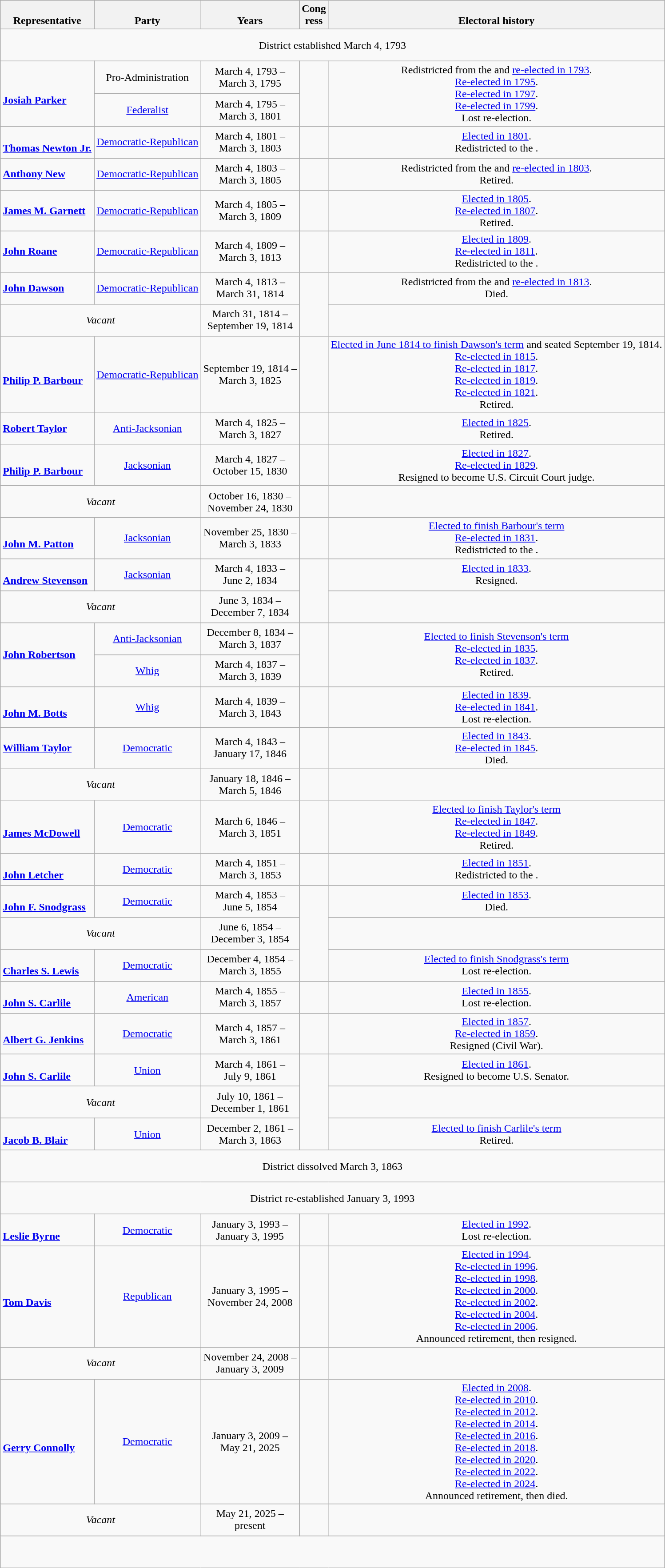<table class=wikitable style="text-align:center">
<tr valign=bottom>
<th>Representative</th>
<th>Party</th>
<th>Years</th>
<th>Cong<br>ress</th>
<th>Electoral history</th>
</tr>
<tr style="height:3em">
<td colspan=5>District established March 4, 1793</td>
</tr>
<tr style="height:3em">
<td align=left rowspan=2><br><strong><a href='#'>Josiah Parker</a></strong><br></td>
<td>Pro-Administration</td>
<td nowrap>March 4, 1793 –<br>March 3, 1795</td>
<td rowspan=2></td>
<td rowspan=2>Redistricted from the  and <a href='#'>re-elected in 1793</a>.<br><a href='#'>Re-elected in 1795</a>.<br><a href='#'>Re-elected in 1797</a>.<br><a href='#'>Re-elected in 1799</a>.<br>Lost re-election.</td>
</tr>
<tr style="height:3em">
<td><a href='#'>Federalist</a></td>
<td nowrap>March 4, 1795 –<br>March 3, 1801</td>
</tr>
<tr style="height:3em">
<td align=left><br><strong><a href='#'>Thomas Newton Jr.</a></strong><br></td>
<td><a href='#'>Democratic-Republican</a></td>
<td nowrap>March 4, 1801 –<br>March 3, 1803</td>
<td></td>
<td><a href='#'>Elected in 1801</a>.<br>Redistricted to the .</td>
</tr>
<tr style="height:3em">
<td align=left><strong><a href='#'>Anthony New</a></strong><br></td>
<td><a href='#'>Democratic-Republican</a></td>
<td nowrap>March 4, 1803 –<br>March 3, 1805</td>
<td></td>
<td>Redistricted from the  and <a href='#'>re-elected in 1803</a>.<br>Retired.</td>
</tr>
<tr style="height:3em">
<td align=left><strong><a href='#'>James M. Garnett</a></strong><br></td>
<td><a href='#'>Democratic-Republican</a></td>
<td nowrap>March 4, 1805 –<br>March 3, 1809</td>
<td></td>
<td><a href='#'>Elected in 1805</a>.<br><a href='#'>Re-elected in 1807</a>.<br>Retired.</td>
</tr>
<tr style="height:3em">
<td align=left><strong><a href='#'>John Roane</a></strong><br></td>
<td><a href='#'>Democratic-Republican</a></td>
<td nowrap>March 4, 1809 –<br>March 3, 1813</td>
<td></td>
<td><a href='#'>Elected in 1809</a>.<br><a href='#'>Re-elected in 1811</a>.<br>Redistricted to the .</td>
</tr>
<tr style="height:3em">
<td align=left><strong><a href='#'>John Dawson</a></strong></td>
<td><a href='#'>Democratic-Republican</a></td>
<td nowrap>March 4, 1813 –<br>March 31, 1814</td>
<td rowspan=2></td>
<td>Redistricted from the  and <a href='#'>re-elected in 1813</a>.<br>Died.</td>
</tr>
<tr style="height:3em">
<td colspan=2><em>Vacant</em></td>
<td nowrap>March 31, 1814 –<br>September 19, 1814</td>
<td></td>
</tr>
<tr style="height:3em">
<td align=left><br><strong><a href='#'>Philip P. Barbour</a></strong><br></td>
<td><a href='#'>Democratic-Republican</a></td>
<td nowrap>September 19, 1814 –<br>March 3, 1825</td>
<td></td>
<td><a href='#'>Elected in June 1814 to finish Dawson's term</a> and seated September 19, 1814.<br><a href='#'>Re-elected in 1815</a>.<br><a href='#'>Re-elected in 1817</a>.<br><a href='#'>Re-elected in 1819</a>.<br><a href='#'>Re-elected in 1821</a>.<br>Retired.</td>
</tr>
<tr style="height:3em">
<td align=left><strong><a href='#'>Robert Taylor</a></strong><br></td>
<td><a href='#'>Anti-Jacksonian</a></td>
<td nowrap>March 4, 1825 –<br>March 3, 1827</td>
<td></td>
<td><a href='#'>Elected in 1825</a>.<br>Retired.</td>
</tr>
<tr style="height:3em">
<td align=left><br><strong><a href='#'>Philip P. Barbour</a></strong><br></td>
<td><a href='#'>Jacksonian</a></td>
<td nowrap>March 4, 1827 –<br>October 15, 1830</td>
<td></td>
<td><a href='#'>Elected in 1827</a>.<br><a href='#'>Re-elected in 1829</a>.<br>Resigned to become U.S. Circuit Court judge.</td>
</tr>
<tr style="height:3em">
<td colspan=2><em>Vacant</em></td>
<td nowrap>October 16, 1830 –<br>November 24, 1830</td>
<td></td>
<td></td>
</tr>
<tr style="height:3em">
<td align=left><br><strong><a href='#'>John M. Patton</a></strong><br></td>
<td><a href='#'>Jacksonian</a></td>
<td nowrap>November 25, 1830 –<br>March 3, 1833</td>
<td></td>
<td><a href='#'>Elected to finish Barbour's term</a><br><a href='#'>Re-elected in 1831</a>.<br>Redistricted to the .</td>
</tr>
<tr style="height:3em">
<td align=left><br><strong><a href='#'>Andrew Stevenson</a></strong><br></td>
<td><a href='#'>Jacksonian</a></td>
<td nowrap>March 4, 1833 –<br>June 2, 1834</td>
<td rowspan=2></td>
<td><a href='#'>Elected in 1833</a>.<br>Resigned.</td>
</tr>
<tr style="height:3em">
<td colspan=2><em>Vacant</em></td>
<td nowrap>June 3, 1834 –<br>December 7, 1834</td>
<td></td>
</tr>
<tr style="height:3em">
<td align=left rowspan=2><strong><a href='#'>John Robertson</a></strong><br></td>
<td><a href='#'>Anti-Jacksonian</a></td>
<td nowrap>December 8, 1834 –<br>March 3, 1837</td>
<td rowspan=2></td>
<td rowspan=2><a href='#'>Elected to finish Stevenson's term</a><br><a href='#'>Re-elected in 1835</a>.<br><a href='#'>Re-elected in 1837</a>.<br>Retired.</td>
</tr>
<tr style="height:3em">
<td><a href='#'>Whig</a></td>
<td nowrap>March 4, 1837 –<br>March 3, 1839</td>
</tr>
<tr style="height:3em">
<td align=left><br><strong><a href='#'>John M. Botts</a></strong><br></td>
<td><a href='#'>Whig</a></td>
<td nowrap>March 4, 1839 –<br>March 3, 1843</td>
<td></td>
<td><a href='#'>Elected in 1839</a>.<br><a href='#'>Re-elected in 1841</a>.<br>Lost re-election.</td>
</tr>
<tr style="height:3em">
<td align=left><strong><a href='#'>William Taylor</a></strong><br></td>
<td><a href='#'>Democratic</a></td>
<td nowrap>March 4, 1843 –<br>January 17, 1846</td>
<td></td>
<td><a href='#'>Elected in 1843</a>.<br><a href='#'>Re-elected in 1845</a>.<br>Died.</td>
</tr>
<tr style="height:3em">
<td colspan=2><em>Vacant</em></td>
<td nowrap>January 18, 1846 –<br>March 5, 1846</td>
<td></td>
<td></td>
</tr>
<tr style="height:3em">
<td align=left><br><strong><a href='#'>James McDowell</a></strong><br></td>
<td><a href='#'>Democratic</a></td>
<td nowrap>March 6, 1846 –<br>March 3, 1851</td>
<td></td>
<td><a href='#'>Elected to finish Taylor's term</a><br><a href='#'>Re-elected in 1847</a>.<br><a href='#'>Re-elected in 1849</a>.<br>Retired.</td>
</tr>
<tr style="height:3em">
<td align=left><br><strong><a href='#'>John Letcher</a></strong><br></td>
<td><a href='#'>Democratic</a></td>
<td nowrap>March 4, 1851 –<br>March 3, 1853</td>
<td></td>
<td><a href='#'>Elected in 1851</a>.<br>Redistricted to the .</td>
</tr>
<tr style="height:3em">
<td align=left><br> <strong><a href='#'>John F. Snodgrass</a></strong><br></td>
<td><a href='#'>Democratic</a></td>
<td nowrap>March 4, 1853 –<br>June 5, 1854</td>
<td rowspan=3></td>
<td><a href='#'>Elected in 1853</a>.<br>Died.</td>
</tr>
<tr style="height:3em">
<td colspan=2><em>Vacant</em></td>
<td nowrap>June 6, 1854 –<br>December 3, 1854</td>
<td></td>
</tr>
<tr style="height:3em">
<td align=left><br><strong><a href='#'>Charles S. Lewis</a></strong><br></td>
<td><a href='#'>Democratic</a></td>
<td nowrap>December 4, 1854 –<br>March 3, 1855</td>
<td><a href='#'>Elected to finish Snodgrass's term</a><br>Lost re-election.</td>
</tr>
<tr style="height:3em">
<td align=left><br><strong><a href='#'>John S. Carlile</a></strong><br></td>
<td><a href='#'>American</a></td>
<td nowrap>March 4, 1855 –<br>March 3, 1857</td>
<td></td>
<td><a href='#'>Elected in 1855</a>.<br>Lost re-election.</td>
</tr>
<tr style="height:3em">
<td align=left><br><strong><a href='#'>Albert G. Jenkins</a></strong><br></td>
<td><a href='#'>Democratic</a></td>
<td nowrap>March 4, 1857 –<br>March 3, 1861</td>
<td></td>
<td><a href='#'>Elected in 1857</a>.<br><a href='#'>Re-elected in 1859</a>.<br>Resigned (Civil War).</td>
</tr>
<tr style="height:3em">
<td align=left><br><strong><a href='#'>John S. Carlile</a></strong><br></td>
<td><a href='#'>Union</a></td>
<td nowrap>March 4, 1861 –<br>July 9, 1861</td>
<td rowspan=3></td>
<td><a href='#'>Elected in 1861</a>.<br>Resigned to become U.S. Senator.</td>
</tr>
<tr style="height:3em">
<td colspan=2><em>Vacant</em></td>
<td nowrap>July 10, 1861 –<br>December 1, 1861</td>
<td></td>
</tr>
<tr style="height:3em">
<td align=left><br><strong><a href='#'>Jacob B. Blair</a></strong><br></td>
<td><a href='#'>Union</a></td>
<td nowrap>December 2, 1861 –<br>March 3, 1863</td>
<td><a href='#'>Elected to finish Carlile's term</a><br>Retired.</td>
</tr>
<tr style="height:3em">
<td colspan=5>District dissolved March 3, 1863</td>
</tr>
<tr style="height:3em">
<td colspan=5>District re-established January 3, 1993</td>
</tr>
<tr style="height:3em">
<td align=left><br><strong><a href='#'>Leslie Byrne</a></strong><br></td>
<td><a href='#'>Democratic</a></td>
<td nowrap>January 3, 1993 –<br>January 3, 1995</td>
<td></td>
<td><a href='#'>Elected in 1992</a>.<br>Lost re-election.</td>
</tr>
<tr style="height:3em">
<td align=left><br><strong><a href='#'>Tom Davis</a></strong><br></td>
<td><a href='#'>Republican</a></td>
<td nowrap>January 3, 1995 –<br>November 24, 2008</td>
<td></td>
<td><a href='#'>Elected in 1994</a>.<br><a href='#'>Re-elected in 1996</a>.<br><a href='#'>Re-elected in 1998</a>.<br><a href='#'>Re-elected in 2000</a>.<br><a href='#'>Re-elected in 2002</a>.<br><a href='#'>Re-elected in 2004</a>.<br><a href='#'>Re-elected in 2006</a>.<br>Announced retirement, then resigned.</td>
</tr>
<tr style="height:3em">
<td colspan=2><em>Vacant</em></td>
<td nowrap>November 24, 2008 –<br>January 3, 2009</td>
<td></td>
<td></td>
</tr>
<tr style="height:3em">
<td align=left><br><strong><a href='#'>Gerry Connolly</a></strong><br></td>
<td><a href='#'>Democratic</a></td>
<td nowrap>January 3, 2009 –<br>May 21, 2025</td>
<td></td>
<td><a href='#'>Elected in 2008</a>.<br><a href='#'>Re-elected in 2010</a>.<br><a href='#'>Re-elected in 2012</a>.<br><a href='#'>Re-elected in 2014</a>.<br><a href='#'>Re-elected in 2016</a>.<br><a href='#'>Re-elected in 2018</a>.<br><a href='#'>Re-elected in 2020</a>.<br><a href='#'>Re-elected in 2022</a>.<br><a href='#'>Re-elected in 2024</a>.<br>Announced retirement, then died.</td>
</tr>
<tr style="height:3em">
<td colspan=2><em>Vacant</em></td>
<td nowrap>May 21, 2025 –<br>present</td>
<td></td>
<td></td>
</tr>
<tr style="height:3em">
</tr>
</table>
